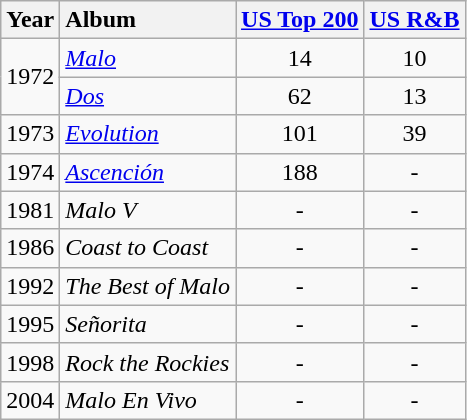<table class="wikitable">
<tr>
<th style="text-align:left;">Year</th>
<th style="text-align:left;">Album</th>
<th style="text-align:center;"><a href='#'>US Top 200</a></th>
<th style="text-align:center;"><a href='#'>US R&B</a></th>
</tr>
<tr>
<td rowspan="2">1972</td>
<td style="text-align:left;"><em><a href='#'>Malo</a></em></td>
<td style="text-align:center;">14</td>
<td style="text-align:center;">10</td>
</tr>
<tr>
<td style="text-align:left;"><em><a href='#'>Dos</a></em></td>
<td style="text-align:center;">62</td>
<td style="text-align:center;">13</td>
</tr>
<tr>
<td style="text-align:left;">1973</td>
<td style="text-align:left;"><em><a href='#'>Evolution</a></em></td>
<td style="text-align:center;">101</td>
<td style="text-align:center;">39</td>
</tr>
<tr>
<td style="text-align:left;">1974</td>
<td style="text-align:left;"><em><a href='#'>Ascención</a></em></td>
<td style="text-align:center;">188</td>
<td style="text-align:center;">-</td>
</tr>
<tr>
<td style="text-align:left;">1981</td>
<td style="text-align:left;"><em>Malo V</em></td>
<td style="text-align:center;">-</td>
<td style="text-align:center;">-</td>
</tr>
<tr>
<td style="text-align:left;">1986</td>
<td style="text-align:left;"><em>Coast to Coast</em></td>
<td style="text-align:center;">-</td>
<td style="text-align:center;">-</td>
</tr>
<tr>
<td style="text-align:left;">1992</td>
<td style="text-align:left;"><em>The Best of Malo</em></td>
<td style="text-align:center;">-</td>
<td style="text-align:center;">-</td>
</tr>
<tr>
<td style="text-align:left;">1995</td>
<td style="text-align:left;"><em>Señorita</em></td>
<td style="text-align:center;">-</td>
<td style="text-align:center;">-</td>
</tr>
<tr>
<td style="text-align:left;">1998</td>
<td style="text-align:left;"><em>Rock the Rockies</em></td>
<td style="text-align:center;">-</td>
<td style="text-align:center;">-</td>
</tr>
<tr>
<td style="text-align:left;">2004</td>
<td style="text-align:left;"><em>Malo En Vivo</em></td>
<td style="text-align:center;">-</td>
<td style="text-align:center;">-</td>
</tr>
</table>
